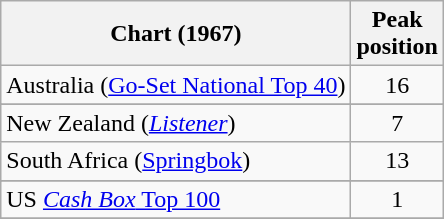<table class="wikitable sortable">
<tr>
<th>Chart (1967)</th>
<th style="text-align:center;">Peak<br>position</th>
</tr>
<tr>
<td>Australia (<a href='#'>Go-Set National Top 40</a>)</td>
<td style="text-align:center;">16</td>
</tr>
<tr>
</tr>
<tr>
</tr>
<tr>
<td>New Zealand (<em><a href='#'>Listener</a></em>)</td>
<td style="text-align:center;">7</td>
</tr>
<tr>
<td>South Africa (<a href='#'>Springbok</a>)</td>
<td align="center">13</td>
</tr>
<tr>
</tr>
<tr>
</tr>
<tr>
<td>US <a href='#'><em>Cash Box</em> Top 100</a></td>
<td style="text-align:center;">1</td>
</tr>
<tr>
</tr>
</table>
